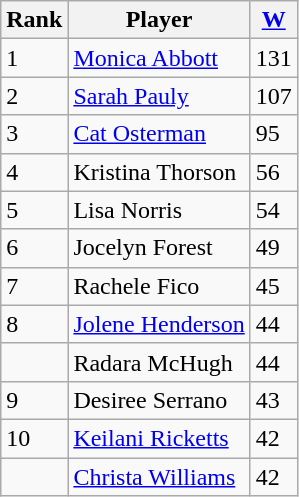<table class="wikitable" style="float:left;">
<tr style="white-space:nowrap;">
<th>Rank</th>
<th>Player</th>
<th><a href='#'>W</a></th>
</tr>
<tr>
<td>1</td>
<td><a href='#'>Monica Abbott</a></td>
<td>131</td>
</tr>
<tr>
<td>2</td>
<td><a href='#'>Sarah Pauly</a></td>
<td>107</td>
</tr>
<tr>
<td>3</td>
<td><a href='#'>Cat Osterman</a></td>
<td>95</td>
</tr>
<tr>
<td>4</td>
<td>Kristina Thorson</td>
<td>56</td>
</tr>
<tr>
<td>5</td>
<td>Lisa Norris</td>
<td>54</td>
</tr>
<tr>
<td>6</td>
<td>Jocelyn Forest</td>
<td>49</td>
</tr>
<tr>
<td>7</td>
<td>Rachele Fico</td>
<td>45</td>
</tr>
<tr>
<td>8</td>
<td><a href='#'>Jolene Henderson</a></td>
<td>44</td>
</tr>
<tr>
<td></td>
<td>Radara McHugh</td>
<td>44</td>
</tr>
<tr>
<td>9</td>
<td>Desiree Serrano</td>
<td>43</td>
</tr>
<tr>
<td>10</td>
<td><a href='#'>Keilani Ricketts</a></td>
<td>42</td>
</tr>
<tr>
<td></td>
<td><a href='#'>Christa Williams</a></td>
<td>42</td>
</tr>
</table>
